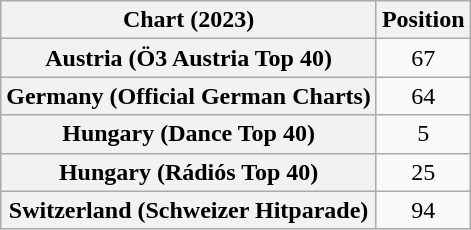<table class="wikitable sortable plainrowheaders" style="text-align:center">
<tr>
<th scope="col">Chart (2023)</th>
<th scope="col">Position</th>
</tr>
<tr>
<th scope="row">Austria (Ö3 Austria Top 40)</th>
<td>67</td>
</tr>
<tr>
<th scope="row">Germany (Official German Charts)</th>
<td>64</td>
</tr>
<tr>
<th scope="row">Hungary (Dance Top 40)</th>
<td>5</td>
</tr>
<tr>
<th scope="row">Hungary (Rádiós Top 40)</th>
<td>25</td>
</tr>
<tr>
<th scope="row">Switzerland (Schweizer Hitparade)</th>
<td>94</td>
</tr>
</table>
